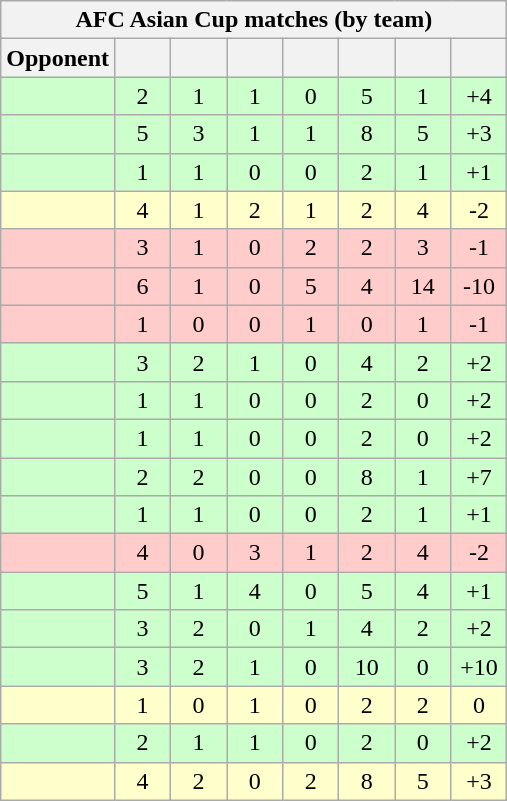<table class="wikitable sortable" style="text-align: center;">
<tr>
<th colspan=8>AFC Asian Cup matches (by team)</th>
</tr>
<tr>
<th width="30">Opponent</th>
<th width="30"></th>
<th width="30"></th>
<th width="30"></th>
<th width="30"></th>
<th width="30"></th>
<th width="30"></th>
<th width="30"></th>
</tr>
<tr bgcolor=#CCFFCC>
<td align="left"></td>
<td>2</td>
<td>1</td>
<td>1</td>
<td>0</td>
<td>5</td>
<td>1</td>
<td>+4</td>
</tr>
<tr bgcolor=#CCFFCC>
<td align="left"></td>
<td>5</td>
<td>3</td>
<td>1</td>
<td>1</td>
<td>8</td>
<td>5</td>
<td>+3</td>
</tr>
<tr bgcolor=#CCFFCC>
<td align="left"></td>
<td>1</td>
<td>1</td>
<td>0</td>
<td>0</td>
<td>2</td>
<td>1</td>
<td>+1</td>
</tr>
<tr bgcolor=#FFFFCC>
<td align="left"></td>
<td>4</td>
<td>1</td>
<td>2</td>
<td>1</td>
<td>2</td>
<td>4</td>
<td>-2</td>
</tr>
<tr bgcolor=#FFCCCC>
<td align="left"></td>
<td>3</td>
<td>1</td>
<td>0</td>
<td>2</td>
<td>2</td>
<td>3</td>
<td>-1</td>
</tr>
<tr bgcolor=#FFCCCC>
<td align="left"></td>
<td>6</td>
<td>1</td>
<td>0</td>
<td>5</td>
<td>4</td>
<td>14</td>
<td>-10</td>
</tr>
<tr bgcolor=#FFCCCC>
<td align="left"></td>
<td>1</td>
<td>0</td>
<td>0</td>
<td>1</td>
<td>0</td>
<td>1</td>
<td>-1</td>
</tr>
<tr bgcolor=#CCFFCC>
<td align="left"></td>
<td>3</td>
<td>2</td>
<td>1</td>
<td>0</td>
<td>4</td>
<td>2</td>
<td>+2</td>
</tr>
<tr bgcolor=#CCFFCC>
<td align="left"></td>
<td>1</td>
<td>1</td>
<td>0</td>
<td>0</td>
<td>2</td>
<td>0</td>
<td>+2</td>
</tr>
<tr bgcolor=#CCFFCC>
<td align="left"></td>
<td>1</td>
<td>1</td>
<td>0</td>
<td>0</td>
<td>2</td>
<td>0</td>
<td>+2</td>
</tr>
<tr bgcolor=#CCFFCC>
<td align="left"></td>
<td>2</td>
<td>2</td>
<td>0</td>
<td>0</td>
<td>8</td>
<td>1</td>
<td>+7</td>
</tr>
<tr bgcolor=#CCFFCC>
<td align="left"></td>
<td>1</td>
<td>1</td>
<td>0</td>
<td>0</td>
<td>2</td>
<td>1</td>
<td>+1</td>
</tr>
<tr bgcolor=#FFCCCC>
<td align="left"></td>
<td>4</td>
<td>0</td>
<td>3</td>
<td>1</td>
<td>2</td>
<td>4</td>
<td>-2</td>
</tr>
<tr bgcolor=#CCFFCC>
<td align="left"></td>
<td>5</td>
<td>1</td>
<td>4</td>
<td>0</td>
<td>5</td>
<td>4</td>
<td>+1</td>
</tr>
<tr bgcolor=#CCFFCC>
<td align="left"></td>
<td>3</td>
<td>2</td>
<td>0</td>
<td>1</td>
<td>4</td>
<td>2</td>
<td>+2</td>
</tr>
<tr bgcolor=#CCFFCC>
<td align="left"></td>
<td>3</td>
<td>2</td>
<td>1</td>
<td>0</td>
<td>10</td>
<td>0</td>
<td>+10</td>
</tr>
<tr bgcolor=#FFFFCC>
<td align="left"></td>
<td>1</td>
<td>0</td>
<td>1</td>
<td>0</td>
<td>2</td>
<td>2</td>
<td>0</td>
</tr>
<tr bgcolor=#CCFFCC>
<td align="left"></td>
<td>2</td>
<td>1</td>
<td>1</td>
<td>0</td>
<td>2</td>
<td>0</td>
<td>+2</td>
</tr>
<tr bgcolor=#FFFFCC>
<td align="left"></td>
<td>4</td>
<td>2</td>
<td>0</td>
<td>2</td>
<td>8</td>
<td>5</td>
<td>+3</td>
</tr>
</table>
